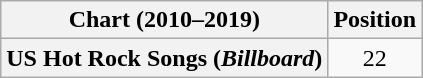<table class="wikitable plainrowheaders" style="text-align:center">
<tr>
<th scope="col">Chart (2010–2019)</th>
<th scope="col">Position</th>
</tr>
<tr>
<th scope="row">US Hot Rock Songs (<em>Billboard</em>)</th>
<td>22</td>
</tr>
</table>
